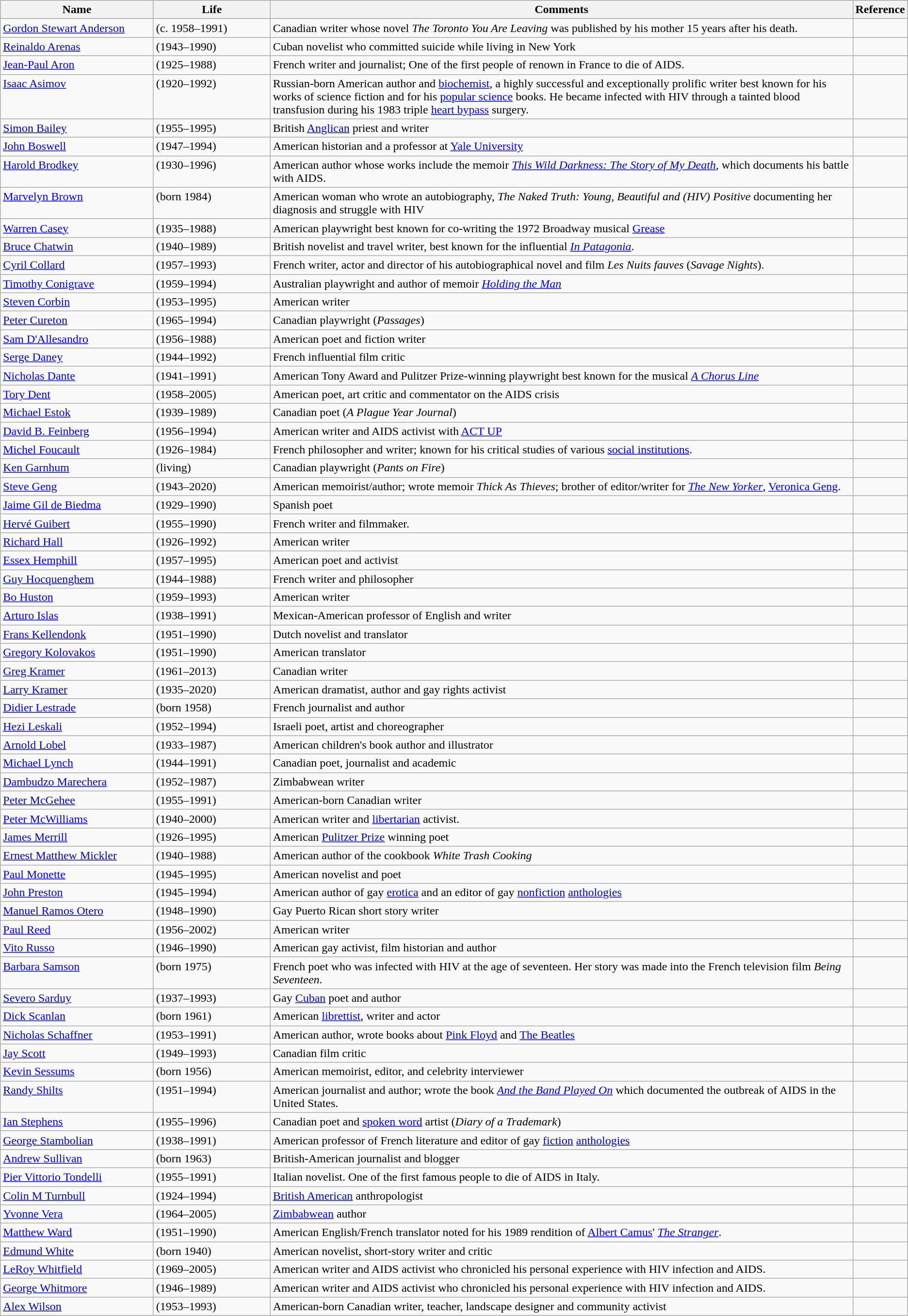<table class=wikitable>
<tr>
<th style="width:17%;">Name</th>
<th style="width:13%;">Life</th>
<th style="width:65%;">Comments</th>
<th style="width:5%;">Reference</th>
</tr>
<tr valign="top">
<td><a href='#'>Gordon Stewart Anderson</a></td>
<td>(c. 1958–1991)</td>
<td>Canadian writer whose novel <em>The Toronto You Are Leaving</em> was published by his mother 15 years after his death.</td>
<td></td>
</tr>
<tr valign="top">
<td><a href='#'>Reinaldo Arenas</a></td>
<td>(1943–1990)</td>
<td>Cuban novelist who committed suicide while living in New York</td>
<td></td>
</tr>
<tr valign="top">
<td><a href='#'>Jean-Paul Aron</a></td>
<td>(1925–1988)</td>
<td>French writer and journalist; One of the first people of renown in France to die of AIDS.</td>
<td></td>
</tr>
<tr valign="top">
<td><a href='#'>Isaac Asimov</a></td>
<td>(1920–1992)</td>
<td>Russian-born American author and <a href='#'>biochemist</a>, a highly successful and exceptionally prolific writer best known for his works of science fiction and for his <a href='#'>popular science</a> books. He became infected with HIV through a tainted blood transfusion during his 1983 triple <a href='#'>heart bypass</a> surgery.</td>
<td></td>
</tr>
<tr valign="top">
<td><a href='#'>Simon Bailey</a></td>
<td>(1955–1995)</td>
<td>British <a href='#'>Anglican</a> priest and writer</td>
<td></td>
</tr>
<tr valign="top">
<td><a href='#'>John Boswell</a></td>
<td>(1947–1994)</td>
<td>American historian and a professor at <a href='#'>Yale University</a></td>
<td></td>
</tr>
<tr valign="top">
<td><a href='#'>Harold Brodkey</a></td>
<td>(1930–1996)</td>
<td>American author whose works include the memoir <em><a href='#'>This Wild Darkness: The Story of My Death</a></em>, which documents his battle with AIDS.</td>
<td></td>
</tr>
<tr valign="top">
<td><a href='#'>Marvelyn Brown</a></td>
<td>(born 1984)</td>
<td>American woman who wrote an autobiography, <em>The Naked Truth: Young, Beautiful and (HIV) Positive</em> documenting her diagnosis and struggle with HIV</td>
<td></td>
</tr>
<tr valign="top">
<td><a href='#'>Warren Casey</a></td>
<td>(1935–1988)</td>
<td>American playwright best known for co-writing the 1972 Broadway musical <a href='#'>Grease</a></td>
<td></td>
</tr>
<tr valign="top">
<td><a href='#'>Bruce Chatwin</a></td>
<td>(1940–1989)</td>
<td>British novelist and travel writer, best known for the influential <em><a href='#'>In Patagonia</a></em>.</td>
<td></td>
</tr>
<tr valign="top">
<td><a href='#'>Cyril Collard</a></td>
<td>(1957–1993)</td>
<td>French writer, actor and director of his autobiographical novel and film <em>Les Nuits fauves</em> (<em>Savage Nights</em>).</td>
<td></td>
</tr>
<tr valign="top">
<td><a href='#'>Timothy Conigrave</a></td>
<td>(1959–1994)</td>
<td>Australian playwright and author of memoir <em><a href='#'>Holding the Man</a></em></td>
<td></td>
</tr>
<tr valign="top">
<td><a href='#'>Steven Corbin</a></td>
<td>(1953–1995)</td>
<td>American writer</td>
<td></td>
</tr>
<tr valign="top">
<td><a href='#'>Peter Cureton</a></td>
<td>(1965–1994)</td>
<td>Canadian playwright (<em>Passages</em>)</td>
<td></td>
</tr>
<tr valign="top">
<td><a href='#'>Sam D'Allesandro</a></td>
<td>(1956–1988)</td>
<td>American poet and fiction writer</td>
<td></td>
</tr>
<tr valign="top">
<td><a href='#'>Serge Daney</a></td>
<td>(1944–1992)</td>
<td>French influential film critic</td>
<td></td>
</tr>
<tr valign="top">
<td><a href='#'>Nicholas Dante</a></td>
<td>(1941–1991)</td>
<td>American Tony Award and Pulitzer Prize-winning playwright best known for the musical <em><a href='#'>A Chorus Line</a></em></td>
<td></td>
</tr>
<tr valign="top">
<td><a href='#'>Tory Dent</a></td>
<td>(1958–2005)</td>
<td>American poet, art critic and commentator on the AIDS crisis</td>
<td></td>
</tr>
<tr valign="top">
<td><a href='#'>Michael Estok</a></td>
<td>(1939–1989)</td>
<td>Canadian poet (<em>A Plague Year Journal</em>)</td>
<td></td>
</tr>
<tr valign="top">
<td><a href='#'>David B. Feinberg</a></td>
<td>(1956–1994)</td>
<td>American writer and AIDS activist with <a href='#'>ACT UP</a></td>
<td></td>
</tr>
<tr valign="top">
<td><a href='#'>Michel Foucault</a></td>
<td>(1926–1984)</td>
<td>French philosopher and writer; known for his critical studies of various <a href='#'>social institutions</a>.</td>
<td></td>
</tr>
<tr valign="top">
<td><a href='#'>Ken Garnhum</a></td>
<td>(living)</td>
<td>Canadian playwright (<em>Pants on Fire</em>)</td>
<td></td>
</tr>
<tr valign="top">
<td><a href='#'>Steve Geng</a></td>
<td>(1943–2020)</td>
<td>American memoirist/author; wrote memoir <em>Thick As Thieves</em>; brother of editor/writer for <em><a href='#'>The New Yorker</a></em>, <a href='#'>Veronica Geng</a>.</td>
<td></td>
</tr>
<tr valign="top">
<td><a href='#'>Jaime Gil de Biedma</a></td>
<td>(1929–1990)</td>
<td>Spanish poet</td>
<td></td>
</tr>
<tr valign="top">
<td><a href='#'>Hervé Guibert</a></td>
<td>(1955–1990)</td>
<td>French writer and filmmaker.</td>
<td></td>
</tr>
<tr valign="top">
<td><a href='#'>Richard Hall</a></td>
<td>(1926–1992)</td>
<td>American writer</td>
<td></td>
</tr>
<tr valign="top">
<td><a href='#'>Essex Hemphill</a></td>
<td>(1957–1995)</td>
<td>American poet and activist</td>
<td></td>
</tr>
<tr valign="top">
<td><a href='#'>Guy Hocquenghem</a></td>
<td>(1944–1988)</td>
<td>French writer and philosopher</td>
<td></td>
</tr>
<tr valign="top">
<td><a href='#'>Bo Huston</a></td>
<td>(1959–1993)</td>
<td>American writer</td>
<td></td>
</tr>
<tr valign="top">
<td><a href='#'>Arturo Islas</a></td>
<td>(1938–1991)</td>
<td>Mexican-American professor of English and writer</td>
<td></td>
</tr>
<tr valign="top">
<td><a href='#'>Frans Kellendonk</a></td>
<td>(1951–1990)</td>
<td>Dutch novelist and translator</td>
<td></td>
</tr>
<tr valign="top">
<td><a href='#'>Gregory Kolovakos</a></td>
<td>(1951–1990)</td>
<td>American translator</td>
<td></td>
</tr>
<tr valign="top">
<td><a href='#'>Greg Kramer</a></td>
<td>(1961–2013)</td>
<td>Canadian writer</td>
<td></td>
</tr>
<tr valign="top">
<td><a href='#'>Larry Kramer</a></td>
<td>(1935–2020)</td>
<td>American dramatist, author and gay rights activist</td>
<td></td>
</tr>
<tr valign="top">
<td><a href='#'>Didier Lestrade</a></td>
<td>(born 1958)</td>
<td>French journalist and author</td>
<td></td>
</tr>
<tr valign="top">
<td><a href='#'>Hezi Leskali</a></td>
<td>(1952–1994)</td>
<td>Israeli poet, artist and choreographer</td>
<td></td>
</tr>
<tr valign="top">
<td><a href='#'>Arnold Lobel</a></td>
<td>(1933–1987)</td>
<td>American children's book author and illustrator</td>
<td></td>
</tr>
<tr valign="top">
<td><a href='#'>Michael Lynch</a></td>
<td>(1944–1991)</td>
<td>Canadian poet, journalist and academic</td>
<td></td>
</tr>
<tr valign="top">
<td><a href='#'>Dambudzo Marechera</a></td>
<td>(1952–1987)</td>
<td>Zimbabwean writer</td>
<td></td>
</tr>
<tr valign="top">
<td><a href='#'>Peter McGehee</a></td>
<td>(1955–1991)</td>
<td>American-born Canadian writer</td>
<td></td>
</tr>
<tr valign="top">
<td><a href='#'>Peter McWilliams</a></td>
<td>(1940–2000)</td>
<td>American writer and <a href='#'>libertarian</a> activist.</td>
<td></td>
</tr>
<tr valign="top">
<td><a href='#'>James Merrill</a></td>
<td>(1926–1995)</td>
<td>American <a href='#'>Pulitzer Prize</a> winning poet</td>
<td></td>
</tr>
<tr valign="top">
<td><a href='#'>Ernest Matthew Mickler</a></td>
<td>(1940–1988)</td>
<td>American author of the cookbook <em>White Trash Cooking</em></td>
<td></td>
</tr>
<tr valign="top">
<td><a href='#'>Paul Monette</a></td>
<td>(1945–1995)</td>
<td>American novelist and poet</td>
<td></td>
</tr>
<tr valign="top">
<td><a href='#'>John Preston</a></td>
<td>(1945–1994)</td>
<td>American author of gay <a href='#'>erotica</a> and an editor of gay <a href='#'>nonfiction</a> <a href='#'>anthologies</a></td>
<td></td>
</tr>
<tr valign="top">
<td><a href='#'>Manuel Ramos Otero</a></td>
<td>(1948–1990)</td>
<td>Gay Puerto Rican short story writer</td>
<td></td>
</tr>
<tr valign="top">
<td><a href='#'>Paul Reed</a></td>
<td>(1956–2002)</td>
<td>American writer</td>
<td></td>
</tr>
<tr valign="top">
<td><a href='#'>Vito Russo</a></td>
<td>(1946–1990)</td>
<td>American gay activist, film historian and author</td>
<td></td>
</tr>
<tr valign="top">
<td><a href='#'>Barbara Samson</a></td>
<td>(born 1975)</td>
<td>French poet who was infected with HIV at the age of seventeen. Her story was made into the French television film <em>Being Seventeen</em>.</td>
<td></td>
</tr>
<tr valign="top">
<td><a href='#'>Severo Sarduy</a></td>
<td>(1937–1993)</td>
<td>Gay <a href='#'>Cuban</a> poet and author</td>
<td></td>
</tr>
<tr valign="top">
<td><a href='#'>Dick Scanlan</a></td>
<td>(born 1961)</td>
<td>American <a href='#'>librettist</a>, writer and actor</td>
<td></td>
</tr>
<tr valign="top">
<td><a href='#'>Nicholas Schaffner</a></td>
<td>(1953–1991)</td>
<td>American author, wrote books about <a href='#'>Pink Floyd</a> and <a href='#'>The Beatles</a></td>
<td></td>
</tr>
<tr valign="top">
<td><a href='#'>Jay Scott</a></td>
<td>(1949–1993)</td>
<td>Canadian film critic</td>
<td></td>
</tr>
<tr valign="top">
<td><a href='#'>Kevin Sessums</a></td>
<td>(born 1956)</td>
<td>American memoirist, editor, and celebrity interviewer</td>
<td></td>
</tr>
<tr valign="top">
<td><a href='#'>Randy Shilts</a></td>
<td>(1951–1994)</td>
<td>American journalist and author; wrote the book <em><a href='#'>And the Band Played On</a></em> which documented the outbreak of AIDS in the United States.</td>
<td></td>
</tr>
<tr valign="top">
<td><a href='#'>Ian Stephens</a></td>
<td>(1955–1996)</td>
<td>Canadian poet and <a href='#'>spoken word</a> artist (<em>Diary of a Trademark</em>)</td>
<td></td>
</tr>
<tr valign="top">
<td><a href='#'>George Stambolian</a></td>
<td>(1938–1991)</td>
<td>American professor of French literature and editor of gay <a href='#'>fiction</a> <a href='#'>anthologies</a></td>
<td></td>
</tr>
<tr valign="top">
<td><a href='#'>Andrew Sullivan</a></td>
<td>(born 1963)</td>
<td>British-American journalist and blogger</td>
<td></td>
</tr>
<tr valign="top">
<td><a href='#'>Pier Vittorio Tondelli</a></td>
<td>(1955–1991)</td>
<td>Italian novelist. One of the first famous people to die of AIDS in Italy.</td>
<td></td>
</tr>
<tr valign="top">
<td><a href='#'>Colin M Turnbull</a></td>
<td>(1924–1994)</td>
<td><a href='#'>British American</a> anthropologist</td>
<td></td>
</tr>
<tr valign="top">
<td><a href='#'>Yvonne Vera</a></td>
<td>(1964–2005)</td>
<td><a href='#'>Zimbabwean</a> author</td>
<td></td>
</tr>
<tr valign="top">
<td><a href='#'>Matthew Ward</a></td>
<td>(1951–1990)</td>
<td>American English/French translator noted for his 1989 rendition of <a href='#'>Albert Camus</a>' <em><a href='#'>The Stranger</a></em>.</td>
<td></td>
</tr>
<tr valign="top">
<td><a href='#'>Edmund White</a></td>
<td>(born 1940)</td>
<td>American novelist, short-story writer and critic</td>
<td></td>
</tr>
<tr valign="top">
<td><a href='#'>LeRoy Whitfield</a></td>
<td>(1969–2005)</td>
<td>American writer and AIDS activist who chronicled his personal experience with HIV infection and AIDS.</td>
<td></td>
</tr>
<tr valign="top">
<td><a href='#'>George Whitmore</a></td>
<td>(1946–1989)</td>
<td>American writer and AIDS activist who chronicled his personal experience with HIV infection and AIDS.</td>
<td></td>
</tr>
<tr valign="top">
<td><a href='#'>Alex Wilson</a></td>
<td>(1953–1993)</td>
<td>American-born Canadian writer, teacher, landscape designer and community activist</td>
<td></td>
</tr>
</table>
